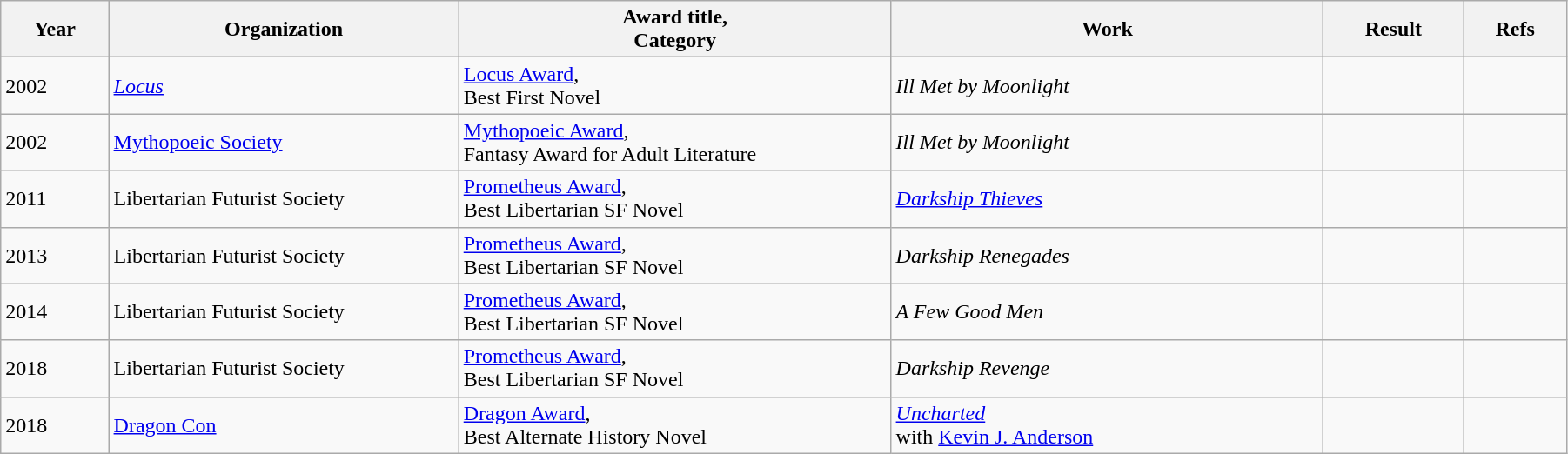<table class="wikitable" style="width:95%;" cellpadding="5">
<tr>
<th scope="col" style="width:30px;">Year</th>
<th scope="col" style="width:120px;">Organization</th>
<th scope="col" style="width:150px;">Award title,<br>Category</th>
<th scope="col" style="width:150px;">Work</th>
<th scope="col" style="width:10px;">Result</th>
<th scope="col" style="width:10px;">Refs<br></th>
</tr>
<tr>
<td>2002</td>
<td><a href='#'><em>Locus</em></a></td>
<td><a href='#'>Locus Award</a>,<br>Best First Novel</td>
<td><em>Ill Met by Moonlight</em></td>
<td></td>
<td></td>
</tr>
<tr>
<td>2002</td>
<td><a href='#'>Mythopoeic Society</a></td>
<td><a href='#'>Mythopoeic Award</a>,<br>Fantasy Award for Adult Literature</td>
<td><em>Ill Met by Moonlight</em></td>
<td></td>
<td></td>
</tr>
<tr>
<td>2011</td>
<td>Libertarian Futurist Society</td>
<td><a href='#'>Prometheus Award</a>,<br>Best Libertarian SF Novel</td>
<td><em><a href='#'>Darkship Thieves</a></em></td>
<td></td>
<td></td>
</tr>
<tr>
<td>2013</td>
<td>Libertarian Futurist Society</td>
<td><a href='#'>Prometheus Award</a>,<br>Best Libertarian SF Novel</td>
<td><em>Darkship Renegades</em></td>
<td></td>
<td></td>
</tr>
<tr>
<td>2014</td>
<td>Libertarian Futurist Society</td>
<td><a href='#'>Prometheus Award</a>,<br>Best Libertarian SF Novel</td>
<td><em>A Few Good Men</em></td>
<td></td>
<td></td>
</tr>
<tr>
<td>2018</td>
<td>Libertarian Futurist Society</td>
<td><a href='#'>Prometheus Award</a>,<br>Best Libertarian SF Novel</td>
<td><em>Darkship Revenge</em></td>
<td></td>
<td></td>
</tr>
<tr>
<td>2018</td>
<td><a href='#'>Dragon Con</a></td>
<td><a href='#'>Dragon Award</a>,<br>Best Alternate History Novel</td>
<td><em><a href='#'>Uncharted</a></em><br>with <a href='#'>Kevin J. Anderson</a></td>
<td></td>
<td></td>
</tr>
</table>
